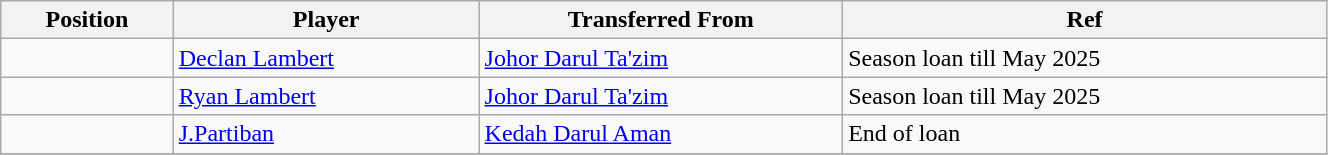<table class="wikitable sortable" style="width:70%; font-size:100%; text-align:left;">
<tr>
<th>Position</th>
<th>Player</th>
<th>Transferred From</th>
<th>Ref</th>
</tr>
<tr>
<td></td>
<td> <a href='#'>Declan Lambert</a></td>
<td> <a href='#'>Johor Darul Ta'zim</a></td>
<td>Season loan till May 2025</td>
</tr>
<tr>
<td></td>
<td> <a href='#'>Ryan Lambert</a></td>
<td> <a href='#'>Johor Darul Ta'zim</a></td>
<td>Season loan till May 2025</td>
</tr>
<tr>
<td></td>
<td> <a href='#'>J.Partiban</a></td>
<td> <a href='#'>Kedah Darul Aman</a></td>
<td>End of loan</td>
</tr>
<tr>
</tr>
</table>
